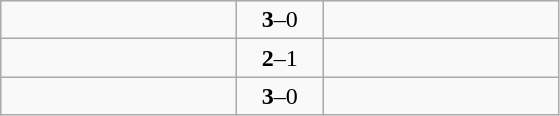<table class="wikitable">
<tr>
<td width=150><strong></strong></td>
<td style="width:50px" align=center><strong>3</strong>–0</td>
<td width=150></td>
</tr>
<tr>
<td width=150><strong></strong></td>
<td style="width:50px" align=center><strong>2</strong>–1</td>
<td width=150></td>
</tr>
<tr>
<td width=150><strong></strong></td>
<td style="width:50px" align=center><strong>3</strong>–0</td>
<td width=150></td>
</tr>
</table>
